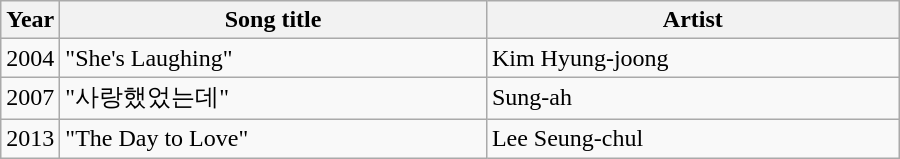<table class="wikitable" style="width:600px">
<tr>
<th width=10>Year</th>
<th scope="col">Song title</th>
<th scope="col">Artist</th>
</tr>
<tr>
<td>2004</td>
<td>"She's Laughing" </td>
<td>Kim Hyung-joong</td>
</tr>
<tr>
<td>2007</td>
<td>"사랑했었는데"</td>
<td>Sung-ah</td>
</tr>
<tr>
<td>2013</td>
<td>"The Day to Love"</td>
<td>Lee Seung-chul</td>
</tr>
</table>
